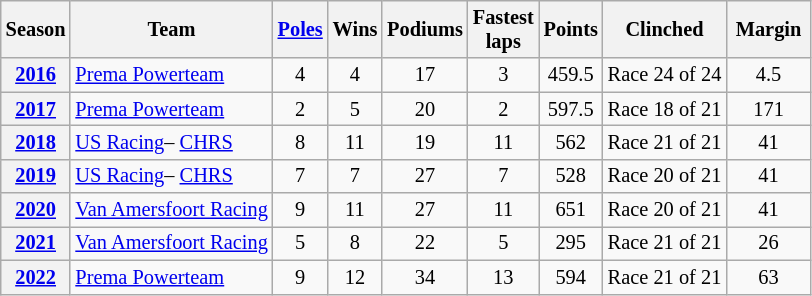<table class="wikitable sortable" style="font-size:85%; text-align:center;">
<tr>
<th scope=col>Season</th>
<th scope=col>Team</th>
<th scope=col><a href='#'>Poles</a></th>
<th scope=col>Wins</th>
<th scope=col>Podiums</th>
<th scope=col width="40">Fastest laps</th>
<th scope=col>Points</th>
<th scope=col>Clinched</th>
<th scope=col width="50">Margin</th>
</tr>
<tr>
<th><a href='#'>2016</a></th>
<td align=left> <a href='#'>Prema Powerteam</a></td>
<td>4</td>
<td>4</td>
<td>17</td>
<td>3</td>
<td>459.5</td>
<td>Race 24 of 24</td>
<td>4.5</td>
</tr>
<tr>
<th><a href='#'>2017</a></th>
<td align=left> <a href='#'>Prema Powerteam</a></td>
<td>2</td>
<td>5</td>
<td>20</td>
<td>2</td>
<td>597.5</td>
<td>Race 18 of 21</td>
<td>171</td>
</tr>
<tr>
<th><a href='#'>2018</a></th>
<td align=left> <a href='#'>US Racing</a>– <a href='#'>CHRS</a></td>
<td>8</td>
<td>11</td>
<td>19</td>
<td>11</td>
<td>562</td>
<td>Race 21 of 21</td>
<td>41</td>
</tr>
<tr>
<th><a href='#'>2019</a></th>
<td align=left> <a href='#'>US Racing</a>– <a href='#'>CHRS</a></td>
<td>7</td>
<td>7</td>
<td>27</td>
<td>7</td>
<td>528</td>
<td>Race 20 of 21</td>
<td>41</td>
</tr>
<tr>
<th><a href='#'>2020</a></th>
<td align=left> <a href='#'>Van Amersfoort Racing</a></td>
<td>9</td>
<td>11</td>
<td>27</td>
<td>11</td>
<td>651</td>
<td>Race 20 of 21</td>
<td>41</td>
</tr>
<tr>
<th><a href='#'>2021</a></th>
<td align=left> <a href='#'>Van Amersfoort Racing</a></td>
<td>5</td>
<td>8</td>
<td>22</td>
<td>5</td>
<td>295</td>
<td>Race 21 of 21</td>
<td>26</td>
</tr>
<tr>
<th><a href='#'>2022</a></th>
<td align=left> <a href='#'>Prema Powerteam</a></td>
<td>9</td>
<td>12</td>
<td>34</td>
<td>13</td>
<td>594</td>
<td>Race 21 of 21</td>
<td>63</td>
</tr>
</table>
